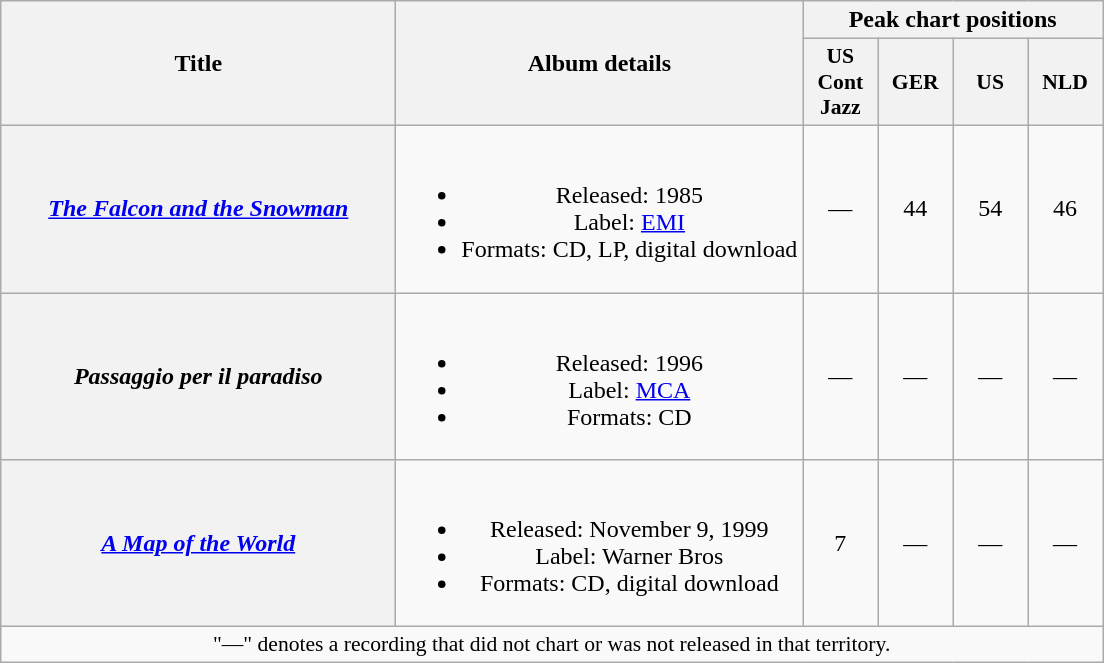<table class="wikitable plainrowheaders" style="text-align:center;">
<tr>
<th scope="col" rowspan="2" style="width:16em;">Title</th>
<th scope="col" rowspan="2">Album details</th>
<th scope="col" colspan="4">Peak chart positions</th>
</tr>
<tr>
<th scope="col" style="width:3em;font-size:90%;">US<br>Cont<br>Jazz<br></th>
<th scope="col" style="width:3em;font-size:90%;">GER<br></th>
<th scope="col" style="width:3em;font-size:90%;">US<br></th>
<th scope="col" style="width:3em;font-size:90%;">NLD<br></th>
</tr>
<tr>
<th scope="row"><em><a href='#'>The Falcon and the Snowman</a></em></th>
<td><br><ul><li>Released: 1985</li><li>Label: <a href='#'>EMI</a></li><li>Formats: CD, LP, digital download</li></ul></td>
<td>—</td>
<td>44</td>
<td>54</td>
<td>46</td>
</tr>
<tr>
<th scope="row"><em>Passaggio per il paradiso</em></th>
<td><br><ul><li>Released: 1996</li><li>Label: <a href='#'>MCA</a></li><li>Formats: CD</li></ul></td>
<td>—</td>
<td>—</td>
<td>—</td>
<td>—</td>
</tr>
<tr>
<th scope="row"><em><a href='#'>A Map of the World</a></em></th>
<td><br><ul><li>Released: November 9, 1999</li><li>Label: Warner Bros</li><li>Formats: CD, digital download</li></ul></td>
<td>7</td>
<td>—</td>
<td>—</td>
<td>—</td>
</tr>
<tr>
<td colspan="20" style="font-size:90%">"—" denotes a recording that did not chart or was not released in that territory.</td>
</tr>
</table>
